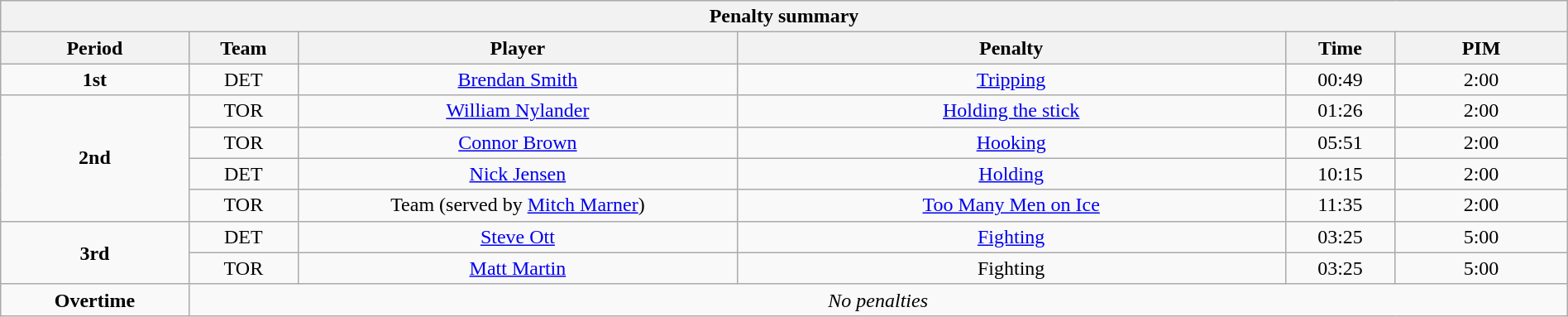<table style="width:100%;" class="wikitable">
<tr>
<th colspan=6>Penalty summary</th>
</tr>
<tr>
<th style="width:12%;">Period</th>
<th style="width:7%;">Team</th>
<th style="width:28%;">Player</th>
<th style="width:35%;">Penalty</th>
<th style="width:7%;">Time</th>
<th style="width:11%;">PIM</th>
</tr>
<tr>
<td style="text-align:center;"><strong>1st</strong></td>
<td align=center>DET</td>
<td align=center><a href='#'>Brendan Smith</a></td>
<td align=center><a href='#'>Tripping</a></td>
<td align=center>00:49</td>
<td align=center>2:00</td>
</tr>
<tr>
<td style="text-align:center;" rowspan="4"><strong>2nd</strong></td>
<td align=center>TOR</td>
<td align=center><a href='#'>William Nylander</a></td>
<td align=center><a href='#'>Holding the stick</a></td>
<td align=center>01:26</td>
<td align=center>2:00</td>
</tr>
<tr>
<td align=center>TOR</td>
<td align=center><a href='#'>Connor Brown</a></td>
<td align=center><a href='#'>Hooking</a></td>
<td align=center>05:51</td>
<td align=center>2:00</td>
</tr>
<tr>
<td align=center>DET</td>
<td align=center><a href='#'>Nick Jensen</a></td>
<td align=center><a href='#'>Holding</a></td>
<td align=center>10:15</td>
<td align=center>2:00</td>
</tr>
<tr>
<td align=center>TOR</td>
<td align=center>Team (served by <a href='#'>Mitch Marner</a>)</td>
<td align=center><a href='#'>Too Many Men on Ice</a></td>
<td align=center>11:35</td>
<td align=center>2:00</td>
</tr>
<tr>
<td style="text-align:center;" rowspan="2"><strong>3rd</strong></td>
<td align=center>DET</td>
<td align=center><a href='#'>Steve Ott</a></td>
<td align=center><a href='#'>Fighting</a></td>
<td align=center>03:25</td>
<td align=center>5:00</td>
</tr>
<tr>
<td align=center>TOR</td>
<td align=center><a href='#'>Matt Martin</a></td>
<td align=center>Fighting</td>
<td align=center>03:25</td>
<td align=center>5:00</td>
</tr>
<tr>
<td align=center><strong>Overtime</strong></td>
<td align=center colspan="5"><em>No penalties</em></td>
</tr>
</table>
